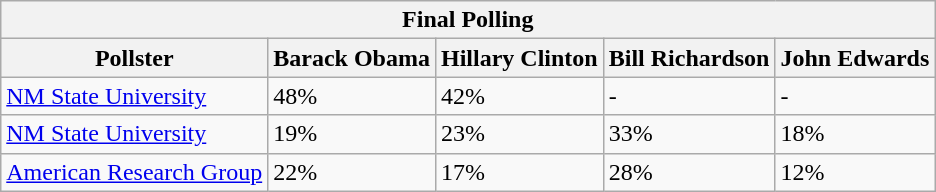<table class="wikitable">
<tr>
<th colspan="5">Final Polling</th>
</tr>
<tr>
<th>Pollster</th>
<th>Barack Obama</th>
<th>Hillary Clinton</th>
<th>Bill Richardson</th>
<th>John Edwards</th>
</tr>
<tr>
<td><a href='#'>NM State University</a></td>
<td>48%</td>
<td>42%</td>
<td>-</td>
<td>-</td>
</tr>
<tr>
<td><a href='#'>NM State University</a></td>
<td>19%</td>
<td>23%</td>
<td>33%</td>
<td>18%</td>
</tr>
<tr>
<td><a href='#'>American Research Group</a></td>
<td>22%</td>
<td>17%</td>
<td>28%</td>
<td>12%</td>
</tr>
</table>
